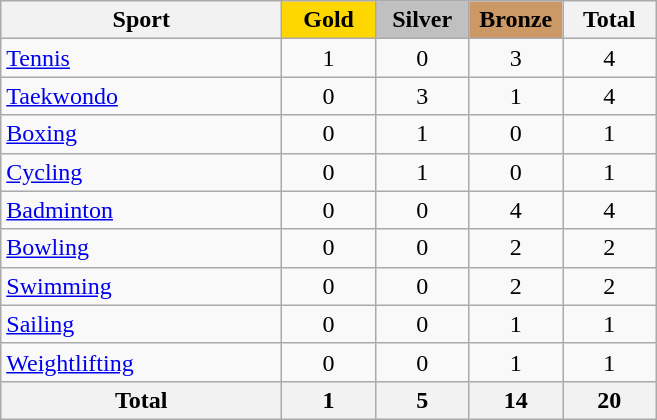<table class="wikitable sortable" style="text-align:center;">
<tr>
<th width=180>Sport</th>
<th scope="col" style="background:gold; width:55px;">Gold</th>
<th scope="col" style="background:silver; width:55px;">Silver</th>
<th scope="col" style="background:#cc9966; width:55px;">Bronze</th>
<th width=55>Total</th>
</tr>
<tr>
<td align=left><a href='#'>Tennis</a></td>
<td>1</td>
<td>0</td>
<td>3</td>
<td>4</td>
</tr>
<tr>
<td align=left><a href='#'>Taekwondo</a></td>
<td>0</td>
<td>3</td>
<td>1</td>
<td>4</td>
</tr>
<tr>
<td align=left><a href='#'>Boxing</a></td>
<td>0</td>
<td>1</td>
<td>0</td>
<td>1</td>
</tr>
<tr>
<td align=left><a href='#'>Cycling</a></td>
<td>0</td>
<td>1</td>
<td>0</td>
<td>1</td>
</tr>
<tr>
<td align=left><a href='#'>Badminton</a></td>
<td>0</td>
<td>0</td>
<td>4</td>
<td>4</td>
</tr>
<tr>
<td align=left><a href='#'>Bowling</a></td>
<td>0</td>
<td>0</td>
<td>2</td>
<td>2</td>
</tr>
<tr>
<td align=left><a href='#'>Swimming</a></td>
<td>0</td>
<td>0</td>
<td>2</td>
<td>2</td>
</tr>
<tr>
<td align=left><a href='#'>Sailing</a></td>
<td>0</td>
<td>0</td>
<td>1</td>
<td>1</td>
</tr>
<tr>
<td align=left><a href='#'>Weightlifting</a></td>
<td>0</td>
<td>0</td>
<td>1</td>
<td>1</td>
</tr>
<tr class="sortbottom">
<th>Total</th>
<th>1</th>
<th>5</th>
<th>14</th>
<th>20</th>
</tr>
</table>
